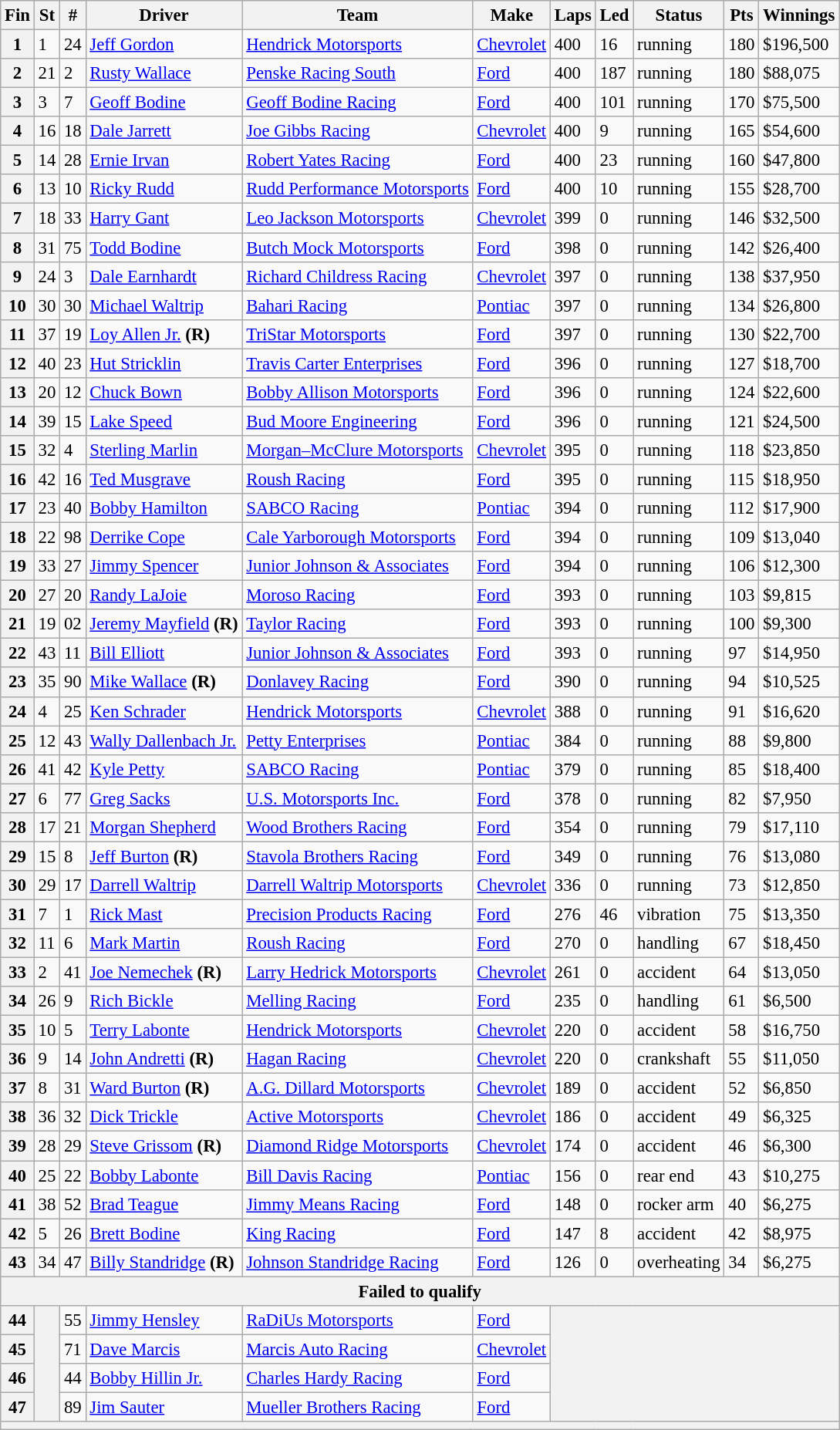<table class="wikitable" style="font-size:95%">
<tr>
<th>Fin</th>
<th>St</th>
<th>#</th>
<th>Driver</th>
<th>Team</th>
<th>Make</th>
<th>Laps</th>
<th>Led</th>
<th>Status</th>
<th>Pts</th>
<th>Winnings</th>
</tr>
<tr>
<th>1</th>
<td>1</td>
<td>24</td>
<td><a href='#'>Jeff Gordon</a></td>
<td><a href='#'>Hendrick Motorsports</a></td>
<td><a href='#'>Chevrolet</a></td>
<td>400</td>
<td>16</td>
<td>running</td>
<td>180</td>
<td>$196,500</td>
</tr>
<tr>
<th>2</th>
<td>21</td>
<td>2</td>
<td><a href='#'>Rusty Wallace</a></td>
<td><a href='#'>Penske Racing South</a></td>
<td><a href='#'>Ford</a></td>
<td>400</td>
<td>187</td>
<td>running</td>
<td>180</td>
<td>$88,075</td>
</tr>
<tr>
<th>3</th>
<td>3</td>
<td>7</td>
<td><a href='#'>Geoff Bodine</a></td>
<td><a href='#'>Geoff Bodine Racing</a></td>
<td><a href='#'>Ford</a></td>
<td>400</td>
<td>101</td>
<td>running</td>
<td>170</td>
<td>$75,500</td>
</tr>
<tr>
<th>4</th>
<td>16</td>
<td>18</td>
<td><a href='#'>Dale Jarrett</a></td>
<td><a href='#'>Joe Gibbs Racing</a></td>
<td><a href='#'>Chevrolet</a></td>
<td>400</td>
<td>9</td>
<td>running</td>
<td>165</td>
<td>$54,600</td>
</tr>
<tr>
<th>5</th>
<td>14</td>
<td>28</td>
<td><a href='#'>Ernie Irvan</a></td>
<td><a href='#'>Robert Yates Racing</a></td>
<td><a href='#'>Ford</a></td>
<td>400</td>
<td>23</td>
<td>running</td>
<td>160</td>
<td>$47,800</td>
</tr>
<tr>
<th>6</th>
<td>13</td>
<td>10</td>
<td><a href='#'>Ricky Rudd</a></td>
<td><a href='#'>Rudd Performance Motorsports</a></td>
<td><a href='#'>Ford</a></td>
<td>400</td>
<td>10</td>
<td>running</td>
<td>155</td>
<td>$28,700</td>
</tr>
<tr>
<th>7</th>
<td>18</td>
<td>33</td>
<td><a href='#'>Harry Gant</a></td>
<td><a href='#'>Leo Jackson Motorsports</a></td>
<td><a href='#'>Chevrolet</a></td>
<td>399</td>
<td>0</td>
<td>running</td>
<td>146</td>
<td>$32,500</td>
</tr>
<tr>
<th>8</th>
<td>31</td>
<td>75</td>
<td><a href='#'>Todd Bodine</a></td>
<td><a href='#'>Butch Mock Motorsports</a></td>
<td><a href='#'>Ford</a></td>
<td>398</td>
<td>0</td>
<td>running</td>
<td>142</td>
<td>$26,400</td>
</tr>
<tr>
<th>9</th>
<td>24</td>
<td>3</td>
<td><a href='#'>Dale Earnhardt</a></td>
<td><a href='#'>Richard Childress Racing</a></td>
<td><a href='#'>Chevrolet</a></td>
<td>397</td>
<td>0</td>
<td>running</td>
<td>138</td>
<td>$37,950</td>
</tr>
<tr>
<th>10</th>
<td>30</td>
<td>30</td>
<td><a href='#'>Michael Waltrip</a></td>
<td><a href='#'>Bahari Racing</a></td>
<td><a href='#'>Pontiac</a></td>
<td>397</td>
<td>0</td>
<td>running</td>
<td>134</td>
<td>$26,800</td>
</tr>
<tr>
<th>11</th>
<td>37</td>
<td>19</td>
<td><a href='#'>Loy Allen Jr.</a> <strong>(R)</strong></td>
<td><a href='#'>TriStar Motorsports</a></td>
<td><a href='#'>Ford</a></td>
<td>397</td>
<td>0</td>
<td>running</td>
<td>130</td>
<td>$22,700</td>
</tr>
<tr>
<th>12</th>
<td>40</td>
<td>23</td>
<td><a href='#'>Hut Stricklin</a></td>
<td><a href='#'>Travis Carter Enterprises</a></td>
<td><a href='#'>Ford</a></td>
<td>396</td>
<td>0</td>
<td>running</td>
<td>127</td>
<td>$18,700</td>
</tr>
<tr>
<th>13</th>
<td>20</td>
<td>12</td>
<td><a href='#'>Chuck Bown</a></td>
<td><a href='#'>Bobby Allison Motorsports</a></td>
<td><a href='#'>Ford</a></td>
<td>396</td>
<td>0</td>
<td>running</td>
<td>124</td>
<td>$22,600</td>
</tr>
<tr>
<th>14</th>
<td>39</td>
<td>15</td>
<td><a href='#'>Lake Speed</a></td>
<td><a href='#'>Bud Moore Engineering</a></td>
<td><a href='#'>Ford</a></td>
<td>396</td>
<td>0</td>
<td>running</td>
<td>121</td>
<td>$24,500</td>
</tr>
<tr>
<th>15</th>
<td>32</td>
<td>4</td>
<td><a href='#'>Sterling Marlin</a></td>
<td><a href='#'>Morgan–McClure Motorsports</a></td>
<td><a href='#'>Chevrolet</a></td>
<td>395</td>
<td>0</td>
<td>running</td>
<td>118</td>
<td>$23,850</td>
</tr>
<tr>
<th>16</th>
<td>42</td>
<td>16</td>
<td><a href='#'>Ted Musgrave</a></td>
<td><a href='#'>Roush Racing</a></td>
<td><a href='#'>Ford</a></td>
<td>395</td>
<td>0</td>
<td>running</td>
<td>115</td>
<td>$18,950</td>
</tr>
<tr>
<th>17</th>
<td>23</td>
<td>40</td>
<td><a href='#'>Bobby Hamilton</a></td>
<td><a href='#'>SABCO Racing</a></td>
<td><a href='#'>Pontiac</a></td>
<td>394</td>
<td>0</td>
<td>running</td>
<td>112</td>
<td>$17,900</td>
</tr>
<tr>
<th>18</th>
<td>22</td>
<td>98</td>
<td><a href='#'>Derrike Cope</a></td>
<td><a href='#'>Cale Yarborough Motorsports</a></td>
<td><a href='#'>Ford</a></td>
<td>394</td>
<td>0</td>
<td>running</td>
<td>109</td>
<td>$13,040</td>
</tr>
<tr>
<th>19</th>
<td>33</td>
<td>27</td>
<td><a href='#'>Jimmy Spencer</a></td>
<td><a href='#'>Junior Johnson & Associates</a></td>
<td><a href='#'>Ford</a></td>
<td>394</td>
<td>0</td>
<td>running</td>
<td>106</td>
<td>$12,300</td>
</tr>
<tr>
<th>20</th>
<td>27</td>
<td>20</td>
<td><a href='#'>Randy LaJoie</a></td>
<td><a href='#'>Moroso Racing</a></td>
<td><a href='#'>Ford</a></td>
<td>393</td>
<td>0</td>
<td>running</td>
<td>103</td>
<td>$9,815</td>
</tr>
<tr>
<th>21</th>
<td>19</td>
<td>02</td>
<td><a href='#'>Jeremy Mayfield</a> <strong>(R)</strong></td>
<td><a href='#'>Taylor Racing</a></td>
<td><a href='#'>Ford</a></td>
<td>393</td>
<td>0</td>
<td>running</td>
<td>100</td>
<td>$9,300</td>
</tr>
<tr>
<th>22</th>
<td>43</td>
<td>11</td>
<td><a href='#'>Bill Elliott</a></td>
<td><a href='#'>Junior Johnson & Associates</a></td>
<td><a href='#'>Ford</a></td>
<td>393</td>
<td>0</td>
<td>running</td>
<td>97</td>
<td>$14,950</td>
</tr>
<tr>
<th>23</th>
<td>35</td>
<td>90</td>
<td><a href='#'>Mike Wallace</a> <strong>(R)</strong></td>
<td><a href='#'>Donlavey Racing</a></td>
<td><a href='#'>Ford</a></td>
<td>390</td>
<td>0</td>
<td>running</td>
<td>94</td>
<td>$10,525</td>
</tr>
<tr>
<th>24</th>
<td>4</td>
<td>25</td>
<td><a href='#'>Ken Schrader</a></td>
<td><a href='#'>Hendrick Motorsports</a></td>
<td><a href='#'>Chevrolet</a></td>
<td>388</td>
<td>0</td>
<td>running</td>
<td>91</td>
<td>$16,620</td>
</tr>
<tr>
<th>25</th>
<td>12</td>
<td>43</td>
<td><a href='#'>Wally Dallenbach Jr.</a></td>
<td><a href='#'>Petty Enterprises</a></td>
<td><a href='#'>Pontiac</a></td>
<td>384</td>
<td>0</td>
<td>running</td>
<td>88</td>
<td>$9,800</td>
</tr>
<tr>
<th>26</th>
<td>41</td>
<td>42</td>
<td><a href='#'>Kyle Petty</a></td>
<td><a href='#'>SABCO Racing</a></td>
<td><a href='#'>Pontiac</a></td>
<td>379</td>
<td>0</td>
<td>running</td>
<td>85</td>
<td>$18,400</td>
</tr>
<tr>
<th>27</th>
<td>6</td>
<td>77</td>
<td><a href='#'>Greg Sacks</a></td>
<td><a href='#'>U.S. Motorsports Inc.</a></td>
<td><a href='#'>Ford</a></td>
<td>378</td>
<td>0</td>
<td>running</td>
<td>82</td>
<td>$7,950</td>
</tr>
<tr>
<th>28</th>
<td>17</td>
<td>21</td>
<td><a href='#'>Morgan Shepherd</a></td>
<td><a href='#'>Wood Brothers Racing</a></td>
<td><a href='#'>Ford</a></td>
<td>354</td>
<td>0</td>
<td>running</td>
<td>79</td>
<td>$17,110</td>
</tr>
<tr>
<th>29</th>
<td>15</td>
<td>8</td>
<td><a href='#'>Jeff Burton</a> <strong>(R)</strong></td>
<td><a href='#'>Stavola Brothers Racing</a></td>
<td><a href='#'>Ford</a></td>
<td>349</td>
<td>0</td>
<td>running</td>
<td>76</td>
<td>$13,080</td>
</tr>
<tr>
<th>30</th>
<td>29</td>
<td>17</td>
<td><a href='#'>Darrell Waltrip</a></td>
<td><a href='#'>Darrell Waltrip Motorsports</a></td>
<td><a href='#'>Chevrolet</a></td>
<td>336</td>
<td>0</td>
<td>running</td>
<td>73</td>
<td>$12,850</td>
</tr>
<tr>
<th>31</th>
<td>7</td>
<td>1</td>
<td><a href='#'>Rick Mast</a></td>
<td><a href='#'>Precision Products Racing</a></td>
<td><a href='#'>Ford</a></td>
<td>276</td>
<td>46</td>
<td>vibration</td>
<td>75</td>
<td>$13,350</td>
</tr>
<tr>
<th>32</th>
<td>11</td>
<td>6</td>
<td><a href='#'>Mark Martin</a></td>
<td><a href='#'>Roush Racing</a></td>
<td><a href='#'>Ford</a></td>
<td>270</td>
<td>0</td>
<td>handling</td>
<td>67</td>
<td>$18,450</td>
</tr>
<tr>
<th>33</th>
<td>2</td>
<td>41</td>
<td><a href='#'>Joe Nemechek</a> <strong>(R)</strong></td>
<td><a href='#'>Larry Hedrick Motorsports</a></td>
<td><a href='#'>Chevrolet</a></td>
<td>261</td>
<td>0</td>
<td>accident</td>
<td>64</td>
<td>$13,050</td>
</tr>
<tr>
<th>34</th>
<td>26</td>
<td>9</td>
<td><a href='#'>Rich Bickle</a></td>
<td><a href='#'>Melling Racing</a></td>
<td><a href='#'>Ford</a></td>
<td>235</td>
<td>0</td>
<td>handling</td>
<td>61</td>
<td>$6,500</td>
</tr>
<tr>
<th>35</th>
<td>10</td>
<td>5</td>
<td><a href='#'>Terry Labonte</a></td>
<td><a href='#'>Hendrick Motorsports</a></td>
<td><a href='#'>Chevrolet</a></td>
<td>220</td>
<td>0</td>
<td>accident</td>
<td>58</td>
<td>$16,750</td>
</tr>
<tr>
<th>36</th>
<td>9</td>
<td>14</td>
<td><a href='#'>John Andretti</a> <strong>(R)</strong></td>
<td><a href='#'>Hagan Racing</a></td>
<td><a href='#'>Chevrolet</a></td>
<td>220</td>
<td>0</td>
<td>crankshaft</td>
<td>55</td>
<td>$11,050</td>
</tr>
<tr>
<th>37</th>
<td>8</td>
<td>31</td>
<td><a href='#'>Ward Burton</a> <strong>(R)</strong></td>
<td><a href='#'>A.G. Dillard Motorsports</a></td>
<td><a href='#'>Chevrolet</a></td>
<td>189</td>
<td>0</td>
<td>accident</td>
<td>52</td>
<td>$6,850</td>
</tr>
<tr>
<th>38</th>
<td>36</td>
<td>32</td>
<td><a href='#'>Dick Trickle</a></td>
<td><a href='#'>Active Motorsports</a></td>
<td><a href='#'>Chevrolet</a></td>
<td>186</td>
<td>0</td>
<td>accident</td>
<td>49</td>
<td>$6,325</td>
</tr>
<tr>
<th>39</th>
<td>28</td>
<td>29</td>
<td><a href='#'>Steve Grissom</a> <strong>(R)</strong></td>
<td><a href='#'>Diamond Ridge Motorsports</a></td>
<td><a href='#'>Chevrolet</a></td>
<td>174</td>
<td>0</td>
<td>accident</td>
<td>46</td>
<td>$6,300</td>
</tr>
<tr>
<th>40</th>
<td>25</td>
<td>22</td>
<td><a href='#'>Bobby Labonte</a></td>
<td><a href='#'>Bill Davis Racing</a></td>
<td><a href='#'>Pontiac</a></td>
<td>156</td>
<td>0</td>
<td>rear end</td>
<td>43</td>
<td>$10,275</td>
</tr>
<tr>
<th>41</th>
<td>38</td>
<td>52</td>
<td><a href='#'>Brad Teague</a></td>
<td><a href='#'>Jimmy Means Racing</a></td>
<td><a href='#'>Ford</a></td>
<td>148</td>
<td>0</td>
<td>rocker arm</td>
<td>40</td>
<td>$6,275</td>
</tr>
<tr>
<th>42</th>
<td>5</td>
<td>26</td>
<td><a href='#'>Brett Bodine</a></td>
<td><a href='#'>King Racing</a></td>
<td><a href='#'>Ford</a></td>
<td>147</td>
<td>8</td>
<td>accident</td>
<td>42</td>
<td>$8,975</td>
</tr>
<tr>
<th>43</th>
<td>34</td>
<td>47</td>
<td><a href='#'>Billy Standridge</a> <strong>(R)</strong></td>
<td><a href='#'>Johnson Standridge Racing</a></td>
<td><a href='#'>Ford</a></td>
<td>126</td>
<td>0</td>
<td>overheating</td>
<td>34</td>
<td>$6,275</td>
</tr>
<tr>
<th colspan="11">Failed to qualify</th>
</tr>
<tr>
<th>44</th>
<th rowspan="4"></th>
<td>55</td>
<td><a href='#'>Jimmy Hensley</a></td>
<td><a href='#'>RaDiUs Motorsports</a></td>
<td><a href='#'>Ford</a></td>
<th colspan="5" rowspan="4"></th>
</tr>
<tr>
<th>45</th>
<td>71</td>
<td><a href='#'>Dave Marcis</a></td>
<td><a href='#'>Marcis Auto Racing</a></td>
<td><a href='#'>Chevrolet</a></td>
</tr>
<tr>
<th>46</th>
<td>44</td>
<td><a href='#'>Bobby Hillin Jr.</a></td>
<td><a href='#'>Charles Hardy Racing</a></td>
<td><a href='#'>Ford</a></td>
</tr>
<tr>
<th>47</th>
<td>89</td>
<td><a href='#'>Jim Sauter</a></td>
<td><a href='#'>Mueller Brothers Racing</a></td>
<td><a href='#'>Ford</a></td>
</tr>
<tr>
<th colspan="11"></th>
</tr>
</table>
